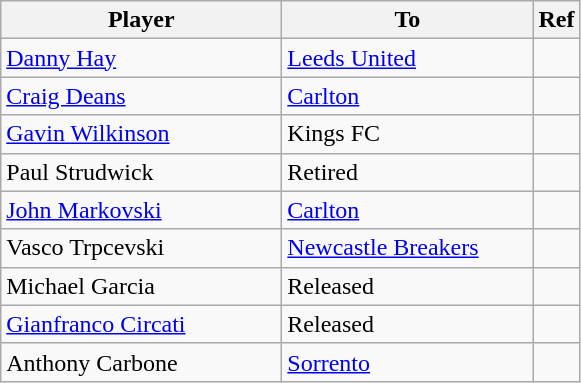<table class="wikitable">
<tr>
<th width=180>Player</th>
<th width=160>To</th>
<th>Ref</th>
</tr>
<tr>
<td> <a href='#'>Danny Hay</a></td>
<td><a href='#'>Leeds United</a></td>
<td></td>
</tr>
<tr>
<td> <a href='#'>Craig Deans</a></td>
<td><a href='#'>Carlton</a></td>
<td></td>
</tr>
<tr>
<td> <a href='#'>Gavin Wilkinson</a></td>
<td>Kings FC</td>
<td></td>
</tr>
<tr>
<td> Paul Strudwick</td>
<td>Retired</td>
<td></td>
</tr>
<tr>
<td> <a href='#'>John Markovski</a></td>
<td><a href='#'>Carlton</a></td>
<td></td>
</tr>
<tr>
<td> Vasco Trpcevski</td>
<td><a href='#'>Newcastle Breakers</a></td>
<td></td>
</tr>
<tr>
<td> Michael Garcia</td>
<td>Released</td>
<td></td>
</tr>
<tr>
<td> <a href='#'>Gianfranco Circati</a></td>
<td>Released</td>
<td></td>
</tr>
<tr>
<td> Anthony Carbone</td>
<td><a href='#'>Sorrento</a></td>
<td></td>
</tr>
</table>
